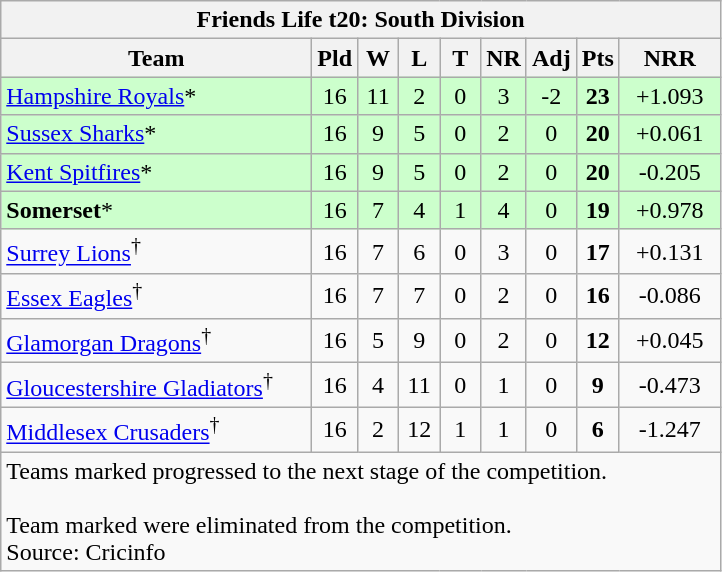<table class="wikitable" style="text-align: center;">
<tr>
<th colspan="9">Friends Life t20: South Division</th>
</tr>
<tr>
<th width=200>Team</th>
<th width=20>Pld</th>
<th width=20>W</th>
<th width=20>L</th>
<th width=20>T</th>
<th width=20>NR</th>
<th width=20>Adj</th>
<th width=20>Pts</th>
<th width=60>NRR</th>
</tr>
<tr style="background:#ccffcc;">
<td align=left><a href='#'>Hampshire Royals</a>*</td>
<td>16</td>
<td>11</td>
<td>2</td>
<td>0</td>
<td>3</td>
<td>-2</td>
<td><strong>23</strong></td>
<td>+1.093</td>
</tr>
<tr style="background:#ccffcc;">
<td align=left><a href='#'>Sussex Sharks</a>*</td>
<td>16</td>
<td>9</td>
<td>5</td>
<td>0</td>
<td>2</td>
<td>0</td>
<td><strong>20</strong></td>
<td>+0.061</td>
</tr>
<tr style="background:#ccffcc;">
<td align=left><a href='#'>Kent Spitfires</a>*</td>
<td>16</td>
<td>9</td>
<td>5</td>
<td>0</td>
<td>2</td>
<td>0</td>
<td><strong>20</strong></td>
<td>-0.205</td>
</tr>
<tr style="background:#ccffcc;">
<td align=left><strong>Somerset</strong>*</td>
<td>16</td>
<td>7</td>
<td>4</td>
<td>1</td>
<td>4</td>
<td>0</td>
<td><strong>19</strong></td>
<td>+0.978</td>
</tr>
<tr>
<td align=left><a href='#'>Surrey Lions</a><sup>†</sup></td>
<td>16</td>
<td>7</td>
<td>6</td>
<td>0</td>
<td>3</td>
<td>0</td>
<td><strong>17</strong></td>
<td>+0.131</td>
</tr>
<tr>
<td align=left><a href='#'>Essex Eagles</a><sup>†</sup></td>
<td>16</td>
<td>7</td>
<td>7</td>
<td>0</td>
<td>2</td>
<td>0</td>
<td><strong>16</strong></td>
<td>-0.086</td>
</tr>
<tr>
<td align=left><a href='#'>Glamorgan Dragons</a><sup>†</sup></td>
<td>16</td>
<td>5</td>
<td>9</td>
<td>0</td>
<td>2</td>
<td>0</td>
<td><strong>12</strong></td>
<td>+0.045</td>
</tr>
<tr>
<td align=left><a href='#'>Gloucestershire Gladiators</a><sup>†</sup></td>
<td>16</td>
<td>4</td>
<td>11</td>
<td>0</td>
<td>1</td>
<td>0</td>
<td><strong>9</strong></td>
<td>-0.473</td>
</tr>
<tr>
<td align=left><a href='#'>Middlesex Crusaders</a><sup>†</sup></td>
<td>16</td>
<td>2</td>
<td>12</td>
<td>1</td>
<td>1</td>
<td>0</td>
<td><strong>6</strong></td>
<td>-1.247</td>
</tr>
<tr>
<td colspan="9" align="left">Teams marked  progressed to the next stage of the competition.<br><br>Team marked  were eliminated from the competition.<br>Source: Cricinfo</td>
</tr>
</table>
